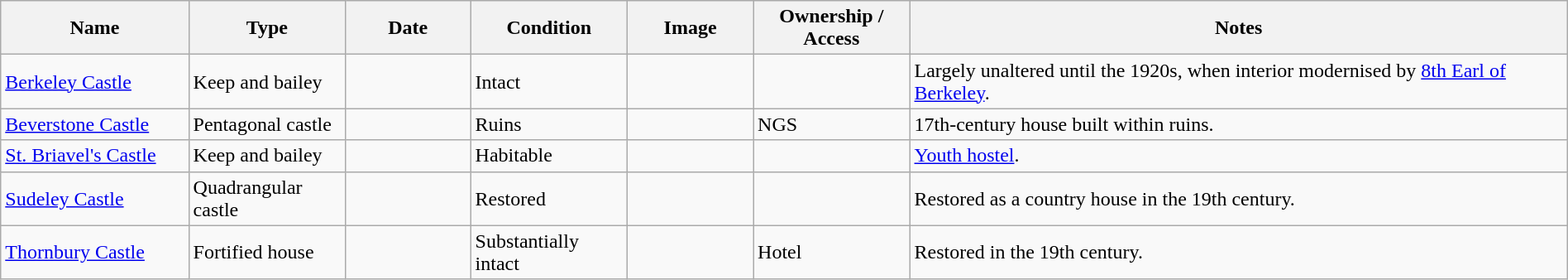<table class="wikitable sortable sticky-header" width="100%">
<tr>
<th width="12%">Name</th>
<th width="10%">Type</th>
<th width="8%">Date</th>
<th width="10%">Condition</th>
<th class="unsortable" width="94">Image</th>
<th width="10%">Ownership / Access</th>
<th class="unsortable">Notes</th>
</tr>
<tr>
<td><a href='#'>Berkeley Castle</a></td>
<td>Keep and bailey</td>
<td></td>
<td>Intact</td>
<td></td>
<td></td>
<td>Largely unaltered until the 1920s, when interior modernised by <a href='#'>8th Earl of Berkeley</a>.</td>
</tr>
<tr>
<td><a href='#'>Beverstone Castle</a></td>
<td>Pentagonal castle</td>
<td></td>
<td>Ruins</td>
<td></td>
<td>NGS</td>
<td>17th-century house built within ruins.</td>
</tr>
<tr>
<td><a href='#'>St. Briavel's Castle</a></td>
<td>Keep and bailey</td>
<td></td>
<td>Habitable</td>
<td></td>
<td></td>
<td><a href='#'>Youth hostel</a>.</td>
</tr>
<tr>
<td><a href='#'>Sudeley Castle</a></td>
<td>Quadrangular castle</td>
<td></td>
<td>Restored</td>
<td></td>
<td></td>
<td>Restored as a country house in the 19th century.</td>
</tr>
<tr>
<td><a href='#'>Thornbury Castle</a></td>
<td>Fortified house</td>
<td></td>
<td>Substantially intact</td>
<td></td>
<td>Hotel</td>
<td>Restored in the 19th century.</td>
</tr>
</table>
